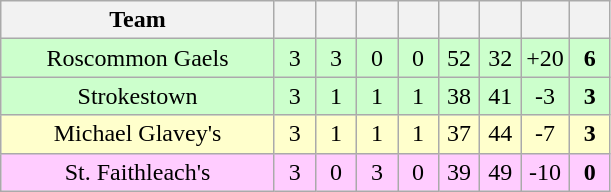<table class="wikitable" style="text-align:center">
<tr>
<th style="width:175px;">Team</th>
<th width="20"></th>
<th width="20"></th>
<th width="20"></th>
<th width="20"></th>
<th width="20"></th>
<th width="20"></th>
<th width="20"></th>
<th width="20"></th>
</tr>
<tr style="background:#cfc;">
<td>Roscommon Gaels</td>
<td>3</td>
<td>3</td>
<td>0</td>
<td>0</td>
<td>52</td>
<td>32</td>
<td>+20</td>
<td><strong>6</strong></td>
</tr>
<tr style="background:#cfc;">
<td>Strokestown</td>
<td>3</td>
<td>1</td>
<td>1</td>
<td>1</td>
<td>38</td>
<td>41</td>
<td>-3</td>
<td><strong>3</strong></td>
</tr>
<tr style="background:#ffffcc;">
<td>Michael Glavey's</td>
<td>3</td>
<td>1</td>
<td>1</td>
<td>1</td>
<td>37</td>
<td>44</td>
<td>-7</td>
<td><strong>3</strong></td>
</tr>
<tr style="background:#fcf;">
<td>St. Faithleach's</td>
<td>3</td>
<td>0</td>
<td>3</td>
<td>0</td>
<td>39</td>
<td>49</td>
<td>-10</td>
<td><strong>0</strong></td>
</tr>
</table>
